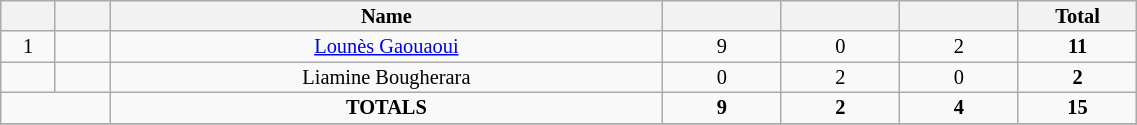<table class="wikitable sortable alternance"  style="font-size:85%; text-align:center; line-height:14px; width:60%;">
<tr>
<th width=15></th>
<th width=15></th>
<th width=210>Name</th>
<th width=40></th>
<th width=40></th>
<th width=40></th>
<th width=40>Total</th>
</tr>
<tr>
<td>1</td>
<td></td>
<td><a href='#'>Lounès Gaouaoui</a></td>
<td>9</td>
<td>0</td>
<td>2</td>
<td><strong>11</strong></td>
</tr>
<tr>
<td></td>
<td></td>
<td>Liamine Bougherara</td>
<td>0</td>
<td>2</td>
<td>0</td>
<td><strong>2</strong></td>
</tr>
<tr>
<td colspan="2"></td>
<td><strong>TOTALS</strong></td>
<td><strong>9</strong></td>
<td><strong>2</strong></td>
<td><strong>4</strong></td>
<td><strong>15</strong></td>
</tr>
<tr>
</tr>
</table>
